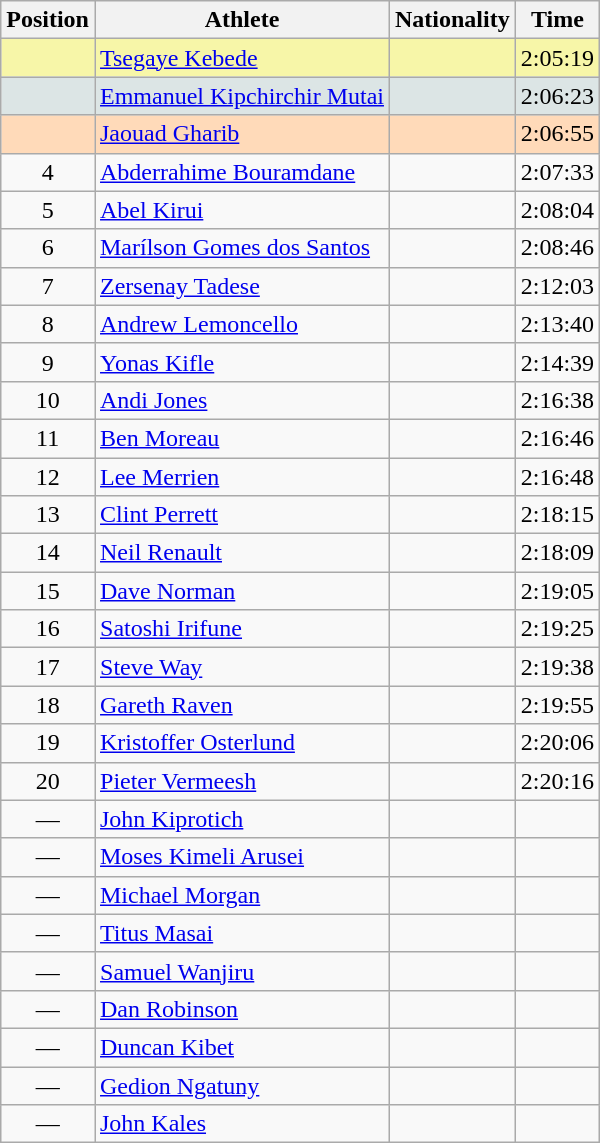<table class="wikitable sortable">
<tr>
<th>Position</th>
<th>Athlete</th>
<th>Nationality</th>
<th>Time</th>
</tr>
<tr bgcolor="#F7F6A8">
<td align=center></td>
<td><a href='#'>Tsegaye Kebede</a></td>
<td></td>
<td>2:05:19</td>
</tr>
<tr bgcolor="#DCE5E5">
<td align=center></td>
<td><a href='#'>Emmanuel Kipchirchir Mutai</a></td>
<td></td>
<td>2:06:23</td>
</tr>
<tr bgcolor="#FFDAB9">
<td align=center></td>
<td><a href='#'>Jaouad Gharib</a></td>
<td></td>
<td>2:06:55</td>
</tr>
<tr>
<td align=center>4</td>
<td><a href='#'>Abderrahime Bouramdane</a></td>
<td></td>
<td>2:07:33</td>
</tr>
<tr>
<td align=center>5</td>
<td><a href='#'>Abel Kirui</a></td>
<td></td>
<td>2:08:04</td>
</tr>
<tr>
<td align=center>6</td>
<td><a href='#'>Marílson Gomes dos Santos</a></td>
<td></td>
<td>2:08:46</td>
</tr>
<tr>
<td align=center>7</td>
<td><a href='#'>Zersenay Tadese</a></td>
<td></td>
<td>2:12:03</td>
</tr>
<tr>
<td align=center>8</td>
<td><a href='#'>Andrew Lemoncello</a></td>
<td></td>
<td>2:13:40</td>
</tr>
<tr>
<td align=center>9</td>
<td><a href='#'>Yonas Kifle</a></td>
<td></td>
<td>2:14:39</td>
</tr>
<tr>
<td align=center>10</td>
<td><a href='#'>Andi Jones</a></td>
<td></td>
<td>2:16:38</td>
</tr>
<tr>
<td align=center>11</td>
<td><a href='#'>Ben Moreau</a></td>
<td></td>
<td>2:16:46</td>
</tr>
<tr>
<td align=center>12</td>
<td><a href='#'>Lee Merrien</a></td>
<td></td>
<td>2:16:48</td>
</tr>
<tr>
<td align=center>13</td>
<td><a href='#'>Clint Perrett</a></td>
<td></td>
<td>2:18:15</td>
</tr>
<tr>
<td align=center>14</td>
<td><a href='#'>Neil Renault</a></td>
<td></td>
<td>2:18:09</td>
</tr>
<tr>
<td align=center>15</td>
<td><a href='#'>Dave Norman</a></td>
<td></td>
<td>2:19:05</td>
</tr>
<tr>
<td align=center>16</td>
<td><a href='#'>Satoshi Irifune</a></td>
<td></td>
<td>2:19:25</td>
</tr>
<tr>
<td align=center>17</td>
<td><a href='#'>Steve Way</a></td>
<td></td>
<td>2:19:38</td>
</tr>
<tr>
<td align=center>18</td>
<td><a href='#'>Gareth Raven</a></td>
<td></td>
<td>2:19:55</td>
</tr>
<tr>
<td align=center>19</td>
<td><a href='#'>Kristoffer Osterlund</a></td>
<td></td>
<td>2:20:06</td>
</tr>
<tr>
<td align=center>20</td>
<td><a href='#'>Pieter Vermeesh</a></td>
<td></td>
<td>2:20:16</td>
</tr>
<tr>
<td align=center>—</td>
<td><a href='#'>John Kiprotich</a></td>
<td></td>
<td></td>
</tr>
<tr>
<td align=center>—</td>
<td><a href='#'>Moses Kimeli Arusei</a></td>
<td></td>
<td></td>
</tr>
<tr>
<td align=center>—</td>
<td><a href='#'>Michael Morgan</a></td>
<td></td>
<td></td>
</tr>
<tr>
<td align=center>—</td>
<td><a href='#'>Titus Masai</a></td>
<td></td>
<td></td>
</tr>
<tr>
<td align=center>—</td>
<td><a href='#'>Samuel Wanjiru</a></td>
<td></td>
<td></td>
</tr>
<tr>
<td align=center>—</td>
<td><a href='#'>Dan Robinson</a></td>
<td></td>
<td></td>
</tr>
<tr>
<td align=center>—</td>
<td><a href='#'>Duncan Kibet</a></td>
<td></td>
<td></td>
</tr>
<tr>
<td align=center>—</td>
<td><a href='#'>Gedion Ngatuny</a></td>
<td></td>
<td></td>
</tr>
<tr>
<td align=center>—</td>
<td><a href='#'>John Kales</a></td>
<td></td>
<td></td>
</tr>
</table>
